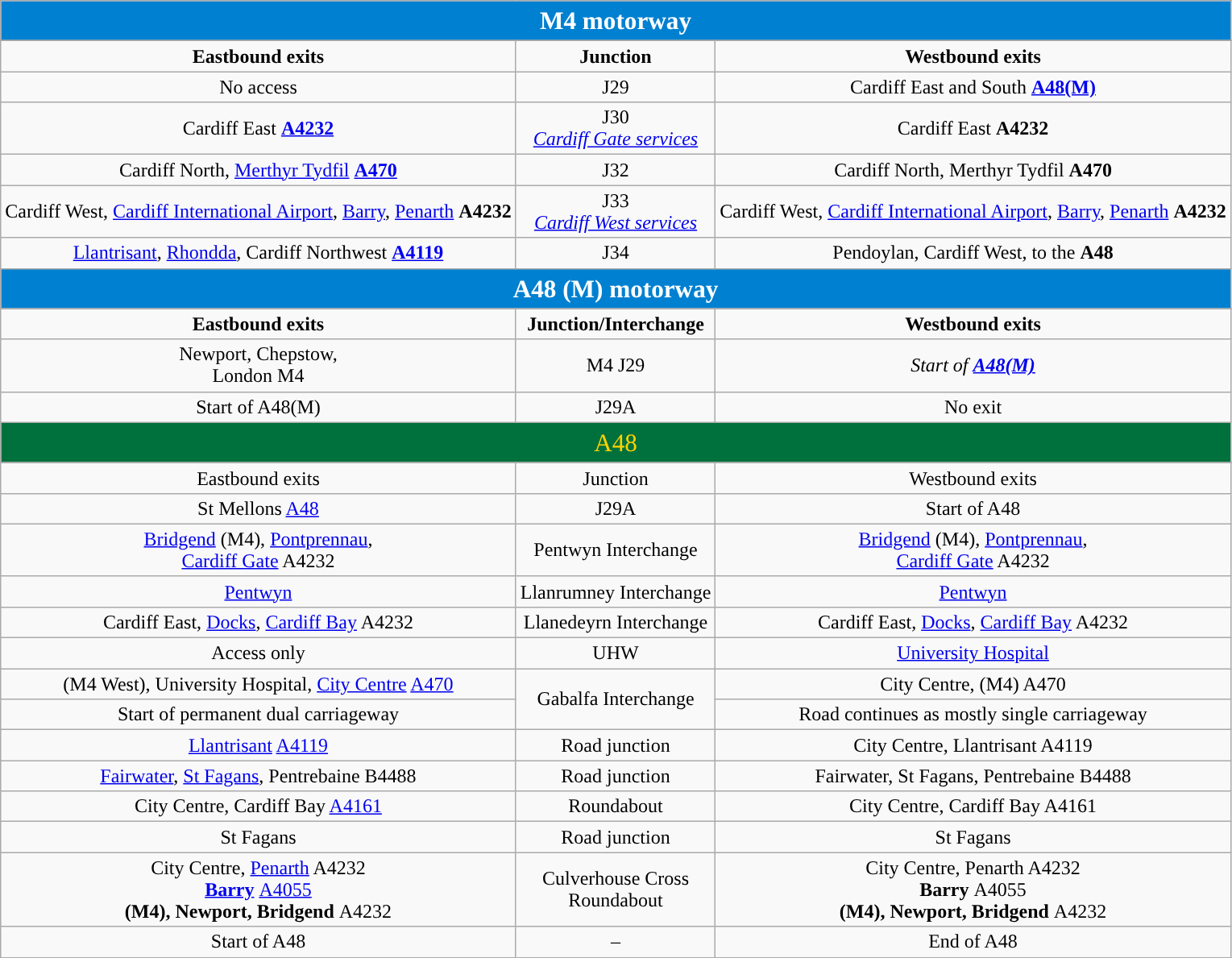<table class = "wikitable">
<tr>
<td colspan=3 style="text-align: center; background-color:#0080d0; color:white;font-size:130%;"><strong>M4 motorway</strong></td>
</tr>
<tr>
</tr>
<tr style="text-align:center;">
<td><strong>Eastbound exits</strong></td>
<td><strong>Junction</strong></td>
<td><strong>Westbound exits</strong></td>
</tr>
<tr style="text-align:center;">
<td>No access</td>
<td>J29</td>
<td>Cardiff East and South <strong><a href='#'>A48(M)</a></strong></td>
</tr>
<tr style="text-align:center;">
<td>Cardiff East <strong><a href='#'>A4232</a></strong></td>
<td>J30 <br><em><a href='#'>Cardiff Gate services</a></em></td>
<td>Cardiff East <strong>A4232</strong></td>
</tr>
<tr style="text-align:center;">
<td>Cardiff North, <a href='#'>Merthyr Tydfil</a> <strong><a href='#'>A470</a></strong></td>
<td>J32</td>
<td>Cardiff North, Merthyr Tydfil <strong>A470</strong></td>
</tr>
<tr style="text-align:center;">
<td>Cardiff West, <a href='#'>Cardiff International Airport</a>, <a href='#'>Barry</a>, <a href='#'>Penarth</a> <strong>A4232</strong></td>
<td>J33<br><em><a href='#'>Cardiff West services</a></em></td>
<td>Cardiff West, <a href='#'>Cardiff International Airport</a>, <a href='#'>Barry</a>, <a href='#'>Penarth</a> <strong>A4232</strong></td>
</tr>
<tr style="text-align:center;">
<td><a href='#'>Llantrisant</a>, <a href='#'>Rhondda</a>, Cardiff Northwest  <strong><a href='#'>A4119</a></strong></td>
<td>J34</td>
<td>Pendoylan, Cardiff West, to the <strong>A48</strong></td>
</tr>
<tr>
<td colspan=3 style="text-align: center; background-color:#0080d0; color:white;font-size:130%;"><strong>A48 (M) motorway</strong></td>
</tr>
<tr>
</tr>
<tr style="text-align:center;">
<td><strong>Eastbound exits</strong></td>
<td><strong>Junction/Interchange</strong></td>
<td><strong>Westbound exits</strong></td>
</tr>
<tr style="text-align:center;">
<td>Newport, Chepstow, <br>London M4</td>
<td>M4 J29</td>
<td><em>Start of <strong><a href='#'>A48(M)</a><strong><em></td>
</tr>
<tr style="text-align:center;">
<td>Start of A48(M)</td>
<td>J29A</td>
<td>No exit</td>
</tr>
<tr>
<td colspan=3 style="text-align: center; background-color: #00703c; color: #ffd200; font-size:130%;"></strong>A48<strong></td>
</tr>
<tr>
</tr>
<tr style="text-align:center;">
<td></strong>Eastbound exits<strong></td>
<td></strong>Junction<strong></td>
<td></strong>Westbound exits<strong></td>
</tr>
<tr style="text-align:center;">
<td>St Mellons </strong><a href='#'>A48</a><strong></td>
<td>J29A</td>
<td>Start of A48</td>
</tr>
<tr style="text-align:center;">
<td><a href='#'>Bridgend</a> (M4), <a href='#'>Pontprennau</a>, <br><a href='#'>Cardiff Gate</a> </strong>A4232<strong></td>
<td>Pentwyn Interchange</td>
<td><a href='#'>Bridgend</a> (M4), <a href='#'>Pontprennau</a>, <br><a href='#'>Cardiff Gate</a> </strong>A4232<strong></td>
</tr>
<tr style="text-align:center;">
<td><a href='#'>Pentwyn</a></td>
<td>Llanrumney Interchange</td>
<td><a href='#'>Pentwyn</a></td>
</tr>
<tr style="text-align:center;">
<td>Cardiff East, <a href='#'>Docks</a>, <a href='#'>Cardiff Bay</a> </strong>A4232<strong></td>
<td>Llanedeyrn Interchange</td>
<td>Cardiff East, <a href='#'>Docks</a>, <a href='#'>Cardiff Bay</a> </strong>A4232<strong></td>
</tr>
<tr style="text-align:center;">
<td>Access only</td>
<td>UHW</td>
<td><a href='#'>University Hospital</a></td>
</tr>
<tr style="text-align:center;">
<td>(M4 West), University Hospital, <a href='#'>City Centre</a> </strong><a href='#'>A470</a><strong></td>
<td rowspan="2">Gabalfa Interchange</td>
<td>City Centre, (M4) </strong>A470<strong></td>
</tr>
<tr style="text-align:center;">
<td></em>Start of permanent dual carriageway<em></td>
<td></em>Road continues as mostly single carriageway<em></td>
</tr>
<tr style="text-align:center;">
<td><a href='#'>Llantrisant</a> </strong><a href='#'>A4119</a><strong></td>
<td></em>Road junction<em></td>
<td>City Centre, Llantrisant </strong>A4119<strong></td>
</tr>
<tr style="text-align:center;">
<td><a href='#'>Fairwater</a>, <a href='#'>St Fagans</a>, Pentrebaine </strong>B4488<strong></td>
<td></em>Road junction<em></td>
<td>Fairwater, St Fagans, Pentrebaine </strong>B4488<strong></td>
</tr>
<tr style="text-align:center;">
<td>City Centre, Cardiff Bay </strong><a href='#'>A4161</a><strong></td>
<td></em>Roundabout<em></td>
<td>City Centre, Cardiff Bay </strong>A4161<strong></td>
</tr>
<tr style="text-align:center;">
<td>St Fagans</td>
<td></em>Road junction<em></td>
<td>St Fagans</td>
</tr>
<tr style="text-align:center;">
<td>City Centre, <a href='#'>Penarth</a> </strong>A4232<strong> <br> <a href='#'>Barry</a> </strong><a href='#'>A4055</a><strong> <br> (M4), Newport, Bridgend </strong>A4232<strong></td>
<td>Culverhouse Cross <br></em>Roundabout<em></td>
<td>City Centre, Penarth </strong>A4232<strong> <br> Barry </strong>A4055<strong> <br> (M4), Newport, Bridgend </strong>A4232<strong></td>
</tr>
<tr style="text-align:center;">
<td></em>Start of A48<em></td>
<td>–</td>
<td></em>End of A48<em></td>
</tr>
</table>
